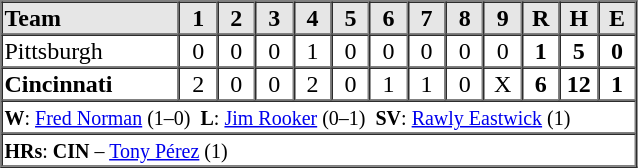<table border=1 cellspacing=0 width=425 style="margin-left:3em;">
<tr style="text-align:center; background-color:#e6e6e6;">
<th align=left width=28%>Team</th>
<th width=6%>1</th>
<th width=6%>2</th>
<th width=6%>3</th>
<th width=6%>4</th>
<th width=6%>5</th>
<th width=6%>6</th>
<th width=6%>7</th>
<th width=6%>8</th>
<th width=6%>9</th>
<th width=6%>R</th>
<th width=6%>H</th>
<th width=6%>E</th>
</tr>
<tr style="text-align:center;">
<td align=left>Pittsburgh</td>
<td>0</td>
<td>0</td>
<td>0</td>
<td>1</td>
<td>0</td>
<td>0</td>
<td>0</td>
<td>0</td>
<td>0</td>
<td><strong>1</strong></td>
<td><strong>5</strong></td>
<td><strong>0</strong></td>
</tr>
<tr style="text-align:center;">
<td align=left><strong>Cincinnati</strong></td>
<td>2</td>
<td>0</td>
<td>0</td>
<td>2</td>
<td>0</td>
<td>1</td>
<td>1</td>
<td>0</td>
<td>X</td>
<td><strong>6</strong></td>
<td><strong>12</strong></td>
<td><strong>1</strong></td>
</tr>
<tr style="text-align:left;">
<td colspan=13><small><strong>W</strong>: <a href='#'>Fred Norman</a> (1–0)  <strong>L</strong>: <a href='#'>Jim Rooker</a> (0–1)  <strong>SV</strong>: <a href='#'>Rawly Eastwick</a> (1)</small></td>
</tr>
<tr style="text-align:left;">
<td colspan=13><small><strong>HRs</strong>: <strong>CIN</strong> – <a href='#'>Tony Pérez</a> (1)</small></td>
</tr>
</table>
